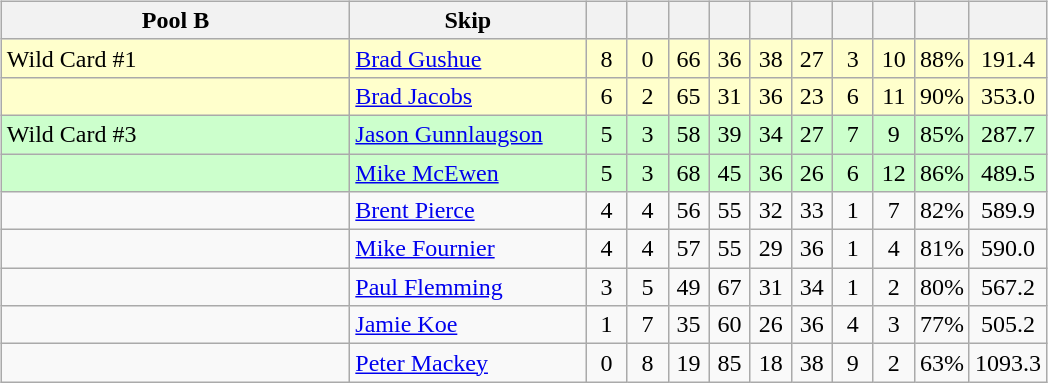<table>
<tr>
<td valign=top width=10%><br><table class=wikitable style="text-align: center;">
<tr>
<th width=225>Pool B</th>
<th width=150>Skip</th>
<th width=20></th>
<th width=20></th>
<th width=20></th>
<th width=20></th>
<th width=20></th>
<th width=20></th>
<th width=20></th>
<th width=20></th>
<th width=20></th>
<th width=20></th>
</tr>
<tr bgcolor=#ffffcc>
<td style="text-align: left;"> Wild Card #1</td>
<td style="text-align: left;"><a href='#'>Brad Gushue</a></td>
<td>8</td>
<td>0</td>
<td>66</td>
<td>36</td>
<td>38</td>
<td>27</td>
<td>3</td>
<td>10</td>
<td>88%</td>
<td>191.4</td>
</tr>
<tr bgcolor=#ffffcc>
<td style="text-align: left;"></td>
<td style="text-align: left;"><a href='#'>Brad Jacobs</a></td>
<td>6</td>
<td>2</td>
<td>65</td>
<td>31</td>
<td>36</td>
<td>23</td>
<td>6</td>
<td>11</td>
<td>90%</td>
<td>353.0</td>
</tr>
<tr bgcolor=#ccffcc>
<td style="text-align: left;"> Wild Card #3</td>
<td style="text-align: left;"><a href='#'>Jason Gunnlaugson</a></td>
<td>5</td>
<td>3</td>
<td>58</td>
<td>39</td>
<td>34</td>
<td>27</td>
<td>7</td>
<td>9</td>
<td>85%</td>
<td>287.7</td>
</tr>
<tr bgcolor=#ccffcc>
<td style="text-align: left;"></td>
<td style="text-align: left;"><a href='#'>Mike McEwen</a></td>
<td>5</td>
<td>3</td>
<td>68</td>
<td>45</td>
<td>36</td>
<td>26</td>
<td>6</td>
<td>12</td>
<td>86%</td>
<td>489.5</td>
</tr>
<tr>
<td style="text-align: left;"></td>
<td style="text-align: left;"><a href='#'>Brent Pierce</a></td>
<td>4</td>
<td>4</td>
<td>56</td>
<td>55</td>
<td>32</td>
<td>33</td>
<td>1</td>
<td>7</td>
<td>82%</td>
<td>589.9</td>
</tr>
<tr>
<td style="text-align: left;"></td>
<td style="text-align: left;"><a href='#'>Mike Fournier</a></td>
<td>4</td>
<td>4</td>
<td>57</td>
<td>55</td>
<td>29</td>
<td>36</td>
<td>1</td>
<td>4</td>
<td>81%</td>
<td>590.0</td>
</tr>
<tr>
<td style="text-align: left;"></td>
<td style="text-align: left;"><a href='#'>Paul Flemming</a></td>
<td>3</td>
<td>5</td>
<td>49</td>
<td>67</td>
<td>31</td>
<td>34</td>
<td>1</td>
<td>2</td>
<td>80%</td>
<td>567.2</td>
</tr>
<tr>
<td style="text-align: left;"></td>
<td style="text-align: left;"><a href='#'>Jamie Koe</a></td>
<td>1</td>
<td>7</td>
<td>35</td>
<td>60</td>
<td>26</td>
<td>36</td>
<td>4</td>
<td>3</td>
<td>77%</td>
<td>505.2</td>
</tr>
<tr>
<td style="text-align: left;"></td>
<td style="text-align: left;"><a href='#'>Peter Mackey</a></td>
<td>0</td>
<td>8</td>
<td>19</td>
<td>85</td>
<td>18</td>
<td>38</td>
<td>9</td>
<td>2</td>
<td>63%</td>
<td>1093.3</td>
</tr>
</table>
</td>
</tr>
</table>
